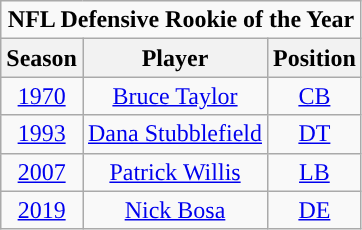<table class="wikitable sortable" style="text-align:center">
<tr>
<td colspan="3"><strong>NFL Defensive Rookie of the Year</strong></td>
</tr>
<tr>
<th>Season</th>
<th>Player</th>
<th>Position</th>
</tr>
<tr>
<td><a href='#'>1970</a></td>
<td><a href='#'>Bruce Taylor</a></td>
<td><a href='#'>CB</a></td>
</tr>
<tr>
<td><a href='#'>1993</a></td>
<td><a href='#'>Dana Stubblefield</a></td>
<td><a href='#'>DT</a></td>
</tr>
<tr>
<td><a href='#'>2007</a></td>
<td><a href='#'>Patrick Willis</a></td>
<td><a href='#'>LB</a></td>
</tr>
<tr>
<td><a href='#'>2019</a></td>
<td><a href='#'>Nick Bosa</a></td>
<td><a href='#'>DE</a></td>
</tr>
</table>
